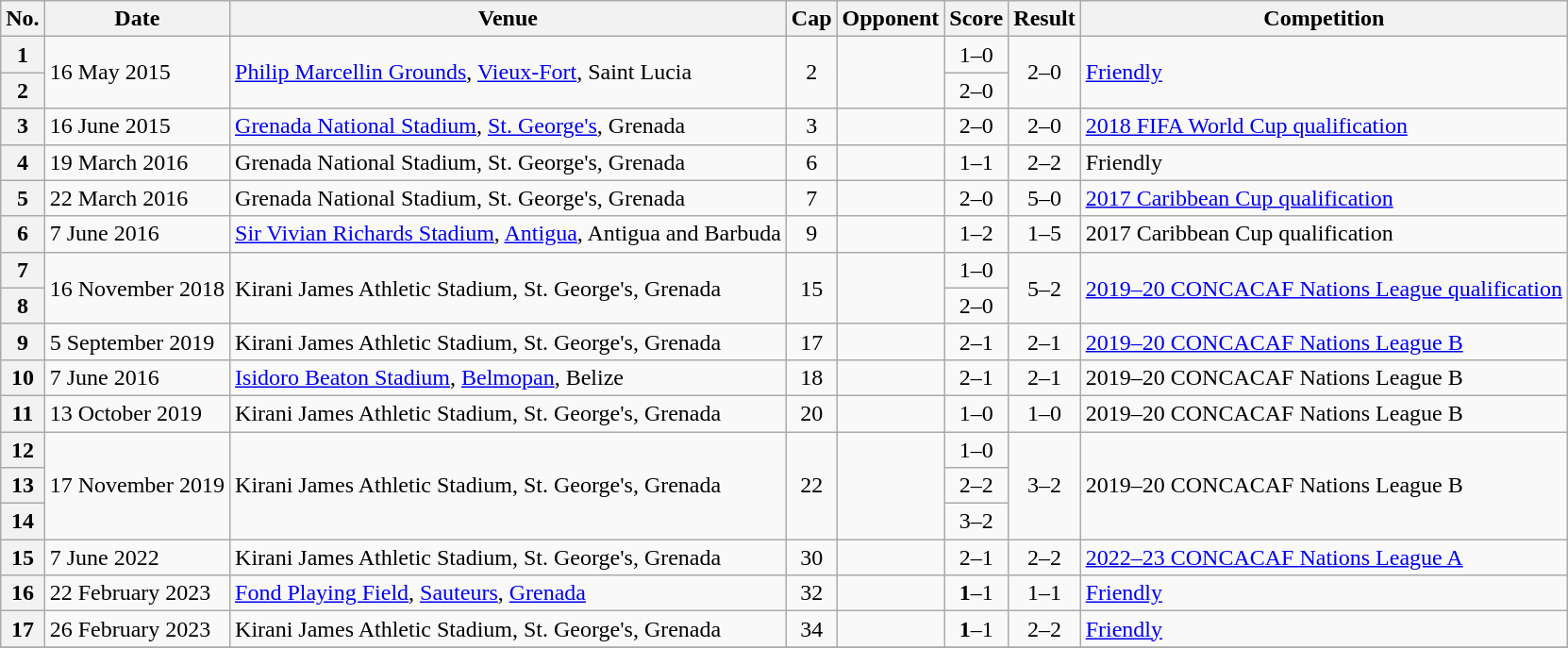<table class="wikitable sortable plainrowheaders">
<tr>
<th scope=col>No.</th>
<th scope=col data-sort-type=date>Date</th>
<th scope=col>Venue</th>
<th scope=col>Cap</th>
<th scope=col>Opponent</th>
<th scope=col>Score</th>
<th scope=col>Result</th>
<th scope=col>Competition</th>
</tr>
<tr>
<th scope=row>1</th>
<td rowspan=2>16 May 2015</td>
<td rowspan=2><a href='#'>Philip Marcellin Grounds</a>, <a href='#'>Vieux-Fort</a>, Saint Lucia</td>
<td rowspan=2 align=center>2</td>
<td rowspan=2></td>
<td align=center>1–0</td>
<td rowspan=2 align=center>2–0</td>
<td rowspan=2><a href='#'>Friendly</a></td>
</tr>
<tr>
<th scope=row>2</th>
<td align=center>2–0</td>
</tr>
<tr>
<th scope=row>3</th>
<td>16 June 2015</td>
<td><a href='#'>Grenada National Stadium</a>, <a href='#'>St. George's</a>, Grenada</td>
<td align=center>3</td>
<td></td>
<td align=center>2–0</td>
<td align=center>2–0</td>
<td><a href='#'>2018 FIFA World Cup qualification</a></td>
</tr>
<tr>
<th scope=row>4</th>
<td>19 March 2016</td>
<td>Grenada National Stadium, St. George's, Grenada</td>
<td align=center>6</td>
<td></td>
<td align=center>1–1</td>
<td align=center>2–2</td>
<td>Friendly</td>
</tr>
<tr>
<th scope=row>5</th>
<td>22 March 2016</td>
<td>Grenada National Stadium, St. George's, Grenada</td>
<td align=center>7</td>
<td></td>
<td align=center>2–0</td>
<td align=center>5–0</td>
<td><a href='#'>2017 Caribbean Cup qualification</a></td>
</tr>
<tr>
<th scope=row>6</th>
<td>7 June 2016</td>
<td><a href='#'>Sir Vivian Richards Stadium</a>, <a href='#'>Antigua</a>, Antigua and Barbuda</td>
<td align=center>9</td>
<td></td>
<td align=center>1–2</td>
<td align=center>1–5</td>
<td>2017 Caribbean Cup qualification</td>
</tr>
<tr>
<th scope=row>7</th>
<td rowspan=2>16 November 2018</td>
<td rowspan=2>Kirani James Athletic Stadium, St. George's, Grenada</td>
<td rowspan=2 align=center>15</td>
<td rowspan=2></td>
<td align=center>1–0</td>
<td rowspan=2 align=center>5–2</td>
<td rowspan=2><a href='#'>2019–20 CONCACAF Nations League qualification</a></td>
</tr>
<tr>
<th scope=row>8</th>
<td align=center>2–0</td>
</tr>
<tr>
<th scope=row>9</th>
<td>5 September 2019</td>
<td>Kirani James Athletic Stadium, St. George's, Grenada</td>
<td align=center>17</td>
<td></td>
<td align=center>2–1</td>
<td align=center>2–1</td>
<td><a href='#'>2019–20 CONCACAF Nations League B</a></td>
</tr>
<tr>
<th scope=row>10</th>
<td>7 June 2016</td>
<td><a href='#'>Isidoro Beaton Stadium</a>, <a href='#'>Belmopan</a>, Belize</td>
<td align=center>18</td>
<td></td>
<td align=center>2–1</td>
<td align=center>2–1</td>
<td>2019–20 CONCACAF Nations League B</td>
</tr>
<tr>
<th scope=row>11</th>
<td>13 October 2019</td>
<td>Kirani James Athletic Stadium, St. George's, Grenada</td>
<td align=center>20</td>
<td></td>
<td align=center>1–0</td>
<td align=center>1–0</td>
<td>2019–20 CONCACAF Nations League B</td>
</tr>
<tr>
<th scope=row>12</th>
<td rowspan=3>17 November 2019</td>
<td rowspan=3>Kirani James Athletic Stadium, St. George's, Grenada</td>
<td rowspan=3 align=center>22</td>
<td rowspan=3></td>
<td align=center>1–0</td>
<td rowspan=3 align=center>3–2</td>
<td rowspan=3>2019–20 CONCACAF Nations League B</td>
</tr>
<tr>
<th scope=row>13</th>
<td align=center>2–2</td>
</tr>
<tr>
<th scope=row>14</th>
<td align=center>3–2</td>
</tr>
<tr>
<th scope=row>15</th>
<td>7 June 2022</td>
<td>Kirani James Athletic Stadium, St. George's, Grenada</td>
<td align=center>30</td>
<td></td>
<td align=center>2–1</td>
<td align=center>2–2</td>
<td><a href='#'>2022–23 CONCACAF Nations League A</a></td>
</tr>
<tr>
<th scope=row>16</th>
<td>22 February 2023</td>
<td><a href='#'>Fond Playing Field</a>, <a href='#'>Sauteurs</a>, <a href='#'>Grenada</a></td>
<td align=center>32</td>
<td></td>
<td align=center><strong>1</strong>–1</td>
<td align=center>1–1</td>
<td><a href='#'>Friendly</a></td>
</tr>
<tr>
<th scope=row>17</th>
<td>26 February 2023</td>
<td>Kirani James Athletic Stadium, St. George's, Grenada</td>
<td align=center>34</td>
<td></td>
<td align=center><strong>1</strong>–1</td>
<td align=center>2–2</td>
<td><a href='#'>Friendly</a></td>
</tr>
<tr>
</tr>
</table>
